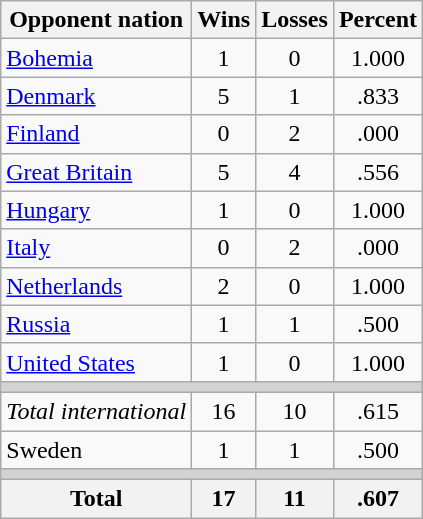<table class=wikitable>
<tr>
<th>Opponent nation</th>
<th>Wins</th>
<th>Losses</th>
<th>Percent</th>
</tr>
<tr align=center>
<td align=left><a href='#'>Bohemia</a></td>
<td>1</td>
<td>0</td>
<td>1.000</td>
</tr>
<tr align=center>
<td align=left><a href='#'>Denmark</a></td>
<td>5</td>
<td>1</td>
<td>.833</td>
</tr>
<tr align=center>
<td align=left><a href='#'>Finland</a></td>
<td>0</td>
<td>2</td>
<td>.000</td>
</tr>
<tr align=center>
<td align=left><a href='#'>Great Britain</a></td>
<td>5</td>
<td>4</td>
<td>.556</td>
</tr>
<tr align=center>
<td align=left><a href='#'>Hungary</a></td>
<td>1</td>
<td>0</td>
<td>1.000</td>
</tr>
<tr align=center>
<td align=left><a href='#'>Italy</a></td>
<td>0</td>
<td>2</td>
<td>.000</td>
</tr>
<tr align=center>
<td align=left><a href='#'>Netherlands</a></td>
<td>2</td>
<td>0</td>
<td>1.000</td>
</tr>
<tr align=center>
<td align=left><a href='#'>Russia</a></td>
<td>1</td>
<td>1</td>
<td>.500</td>
</tr>
<tr align=center>
<td align=left><a href='#'>United States</a></td>
<td>1</td>
<td>0</td>
<td>1.000</td>
</tr>
<tr>
<td colspan=4 bgcolor=lightgray></td>
</tr>
<tr align=center>
<td align=left><em>Total international</em></td>
<td>16</td>
<td>10</td>
<td>.615</td>
</tr>
<tr align=center>
<td align=left>Sweden</td>
<td>1</td>
<td>1</td>
<td>.500</td>
</tr>
<tr>
<td colspan=4 bgcolor=lightgray></td>
</tr>
<tr>
<th>Total</th>
<th>17</th>
<th>11</th>
<th>.607</th>
</tr>
</table>
